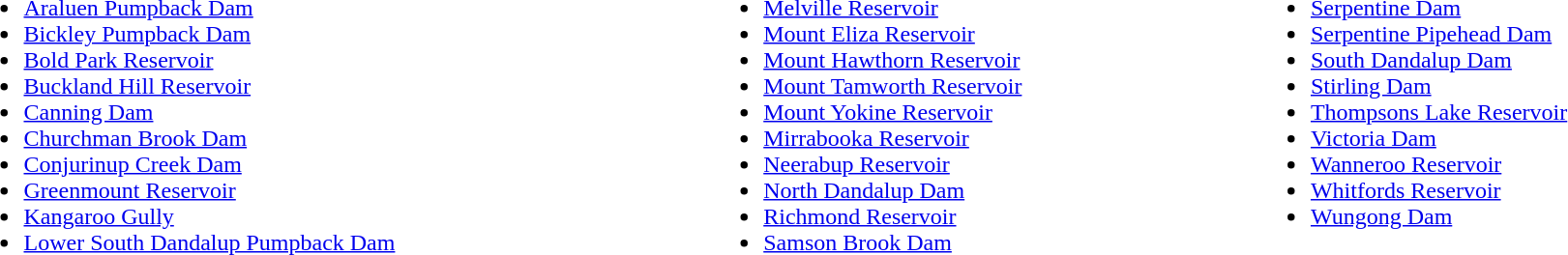<table style="width:100%;">
<tr>
<td style="text-align:left; vertical-align:top;"><br><ul><li><a href='#'>Araluen Pumpback Dam</a></li><li><a href='#'>Bickley Pumpback Dam</a></li><li><a href='#'>Bold Park Reservoir</a></li><li><a href='#'>Buckland Hill Reservoir</a></li><li><a href='#'>Canning Dam</a></li><li><a href='#'>Churchman Brook Dam</a></li><li><a href='#'>Conjurinup Creek Dam</a></li><li><a href='#'>Greenmount Reservoir</a></li><li><a href='#'>Kangaroo Gully</a></li><li><a href='#'>Lower South Dandalup Pumpback Dam</a></li></ul></td>
<td style="text-align:left; vertical-align:top;"><br><ul><li><a href='#'>Melville Reservoir</a></li><li><a href='#'>Mount Eliza Reservoir</a></li><li><a href='#'>Mount Hawthorn Reservoir</a></li><li><a href='#'>Mount Tamworth Reservoir</a></li><li><a href='#'>Mount Yokine Reservoir</a></li><li><a href='#'>Mirrabooka Reservoir</a></li><li><a href='#'>Neerabup Reservoir</a></li><li><a href='#'>North Dandalup Dam</a></li><li><a href='#'>Richmond Reservoir</a></li><li><a href='#'>Samson Brook Dam</a></li></ul></td>
<td style="text-align:left; vertical-align:top;"><br><ul><li><a href='#'>Serpentine Dam</a></li><li><a href='#'>Serpentine Pipehead Dam</a></li><li><a href='#'>South Dandalup Dam</a></li><li><a href='#'>Stirling Dam</a></li><li><a href='#'>Thompsons Lake Reservoir</a></li><li><a href='#'>Victoria Dam</a></li><li><a href='#'>Wanneroo Reservoir</a></li><li><a href='#'>Whitfords Reservoir</a></li><li><a href='#'>Wungong Dam</a></li></ul></td>
</tr>
</table>
